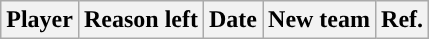<table class="wikitable sortable sortable" style="text-align: center">
<tr>
<th>Player</th>
<th>Reason left</th>
<th>Date</th>
<th>New team</th>
<th>Ref.</th>
</tr>
</table>
